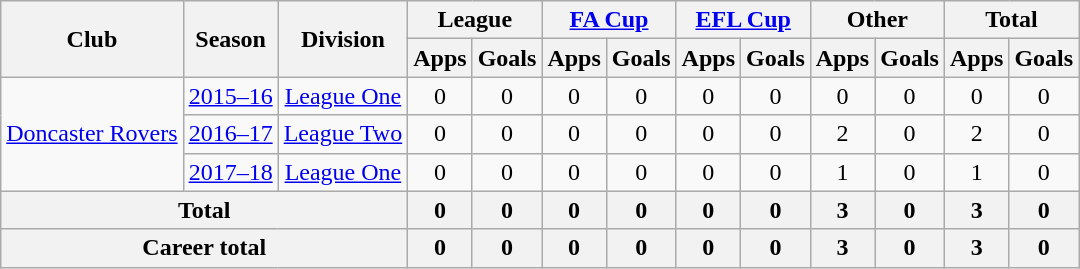<table class="wikitable" style="text-align:center;">
<tr>
<th rowspan="2">Club</th>
<th rowspan="2">Season</th>
<th rowspan="2">Division</th>
<th colspan="2">League</th>
<th colspan="2"><a href='#'>FA Cup</a></th>
<th colspan="2"><a href='#'>EFL Cup</a></th>
<th colspan="2">Other</th>
<th colspan="2">Total</th>
</tr>
<tr>
<th>Apps</th>
<th>Goals</th>
<th>Apps</th>
<th>Goals</th>
<th>Apps</th>
<th>Goals</th>
<th>Apps</th>
<th>Goals</th>
<th>Apps</th>
<th>Goals</th>
</tr>
<tr>
<td rowspan=3><a href='#'>Doncaster Rovers</a></td>
<td><a href='#'>2015–16</a></td>
<td><a href='#'>League One</a></td>
<td>0</td>
<td>0</td>
<td>0</td>
<td>0</td>
<td>0</td>
<td>0</td>
<td>0</td>
<td>0</td>
<td>0</td>
<td>0</td>
</tr>
<tr>
<td><a href='#'>2016–17</a></td>
<td><a href='#'>League Two</a></td>
<td>0</td>
<td>0</td>
<td>0</td>
<td>0</td>
<td>0</td>
<td>0</td>
<td>2</td>
<td>0</td>
<td>2</td>
<td>0</td>
</tr>
<tr>
<td><a href='#'>2017–18</a></td>
<td><a href='#'>League One</a></td>
<td>0</td>
<td>0</td>
<td>0</td>
<td>0</td>
<td>0</td>
<td>0</td>
<td>1</td>
<td>0</td>
<td>1</td>
<td>0</td>
</tr>
<tr>
<th colspan="3">Total</th>
<th>0</th>
<th>0</th>
<th>0</th>
<th>0</th>
<th>0</th>
<th>0</th>
<th>3</th>
<th>0</th>
<th>3</th>
<th>0</th>
</tr>
<tr>
<th colspan="3">Career total</th>
<th>0</th>
<th>0</th>
<th>0</th>
<th>0</th>
<th>0</th>
<th>0</th>
<th>3</th>
<th>0</th>
<th>3</th>
<th>0</th>
</tr>
</table>
